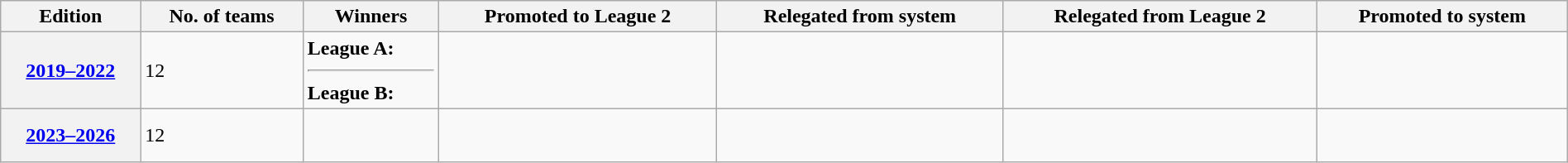<table class="wikitable" style="width:100%">
<tr>
<th>Edition</th>
<th>No. of teams</th>
<th>Winners</th>
<th>Promoted to League 2</th>
<th>Relegated from system</th>
<th>Relegated from League 2</th>
<th>Promoted to system</th>
</tr>
<tr>
<th scope="row"><a href='#'>2019–2022</a></th>
<td>12</td>
<td><strong>League A:</strong> <hr><strong>League B:</strong> </td>
<td></td>
<td><br><br><br></td>
<td></td>
<td></td>
</tr>
<tr>
<th scope="row"><a href='#'>2023–2026</a></th>
<td>12</td>
<td></td>
<td></td>
<td></td>
<td></td>
<td><br><br></td>
</tr>
</table>
